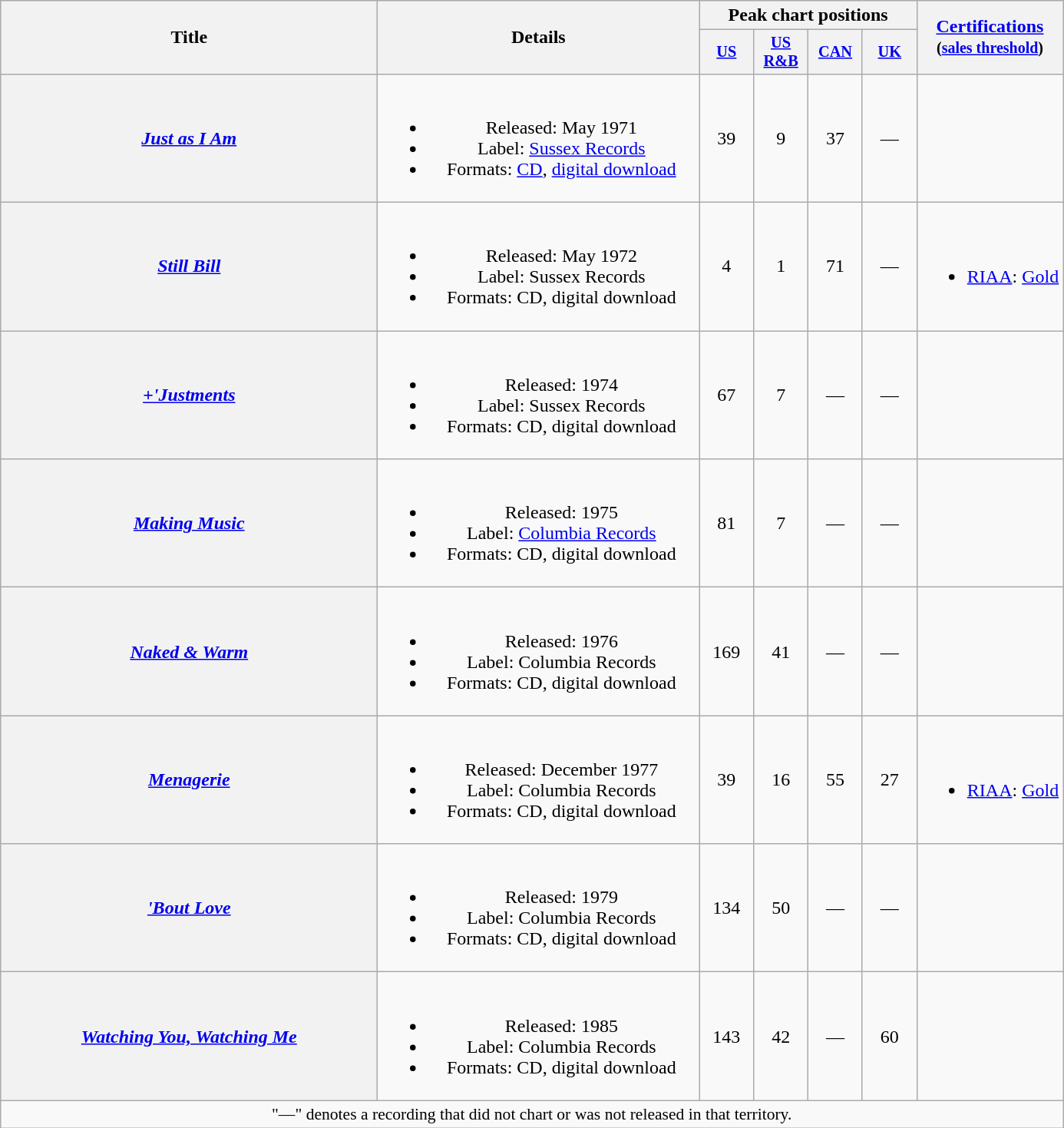<table class="wikitable plainrowheaders" style="text-align:center;">
<tr>
<th scope="col" rowspan="2" style="width:20em;">Title</th>
<th scope="col" rowspan="2" style="width:17em;">Details</th>
<th scope="col" colspan="4">Peak chart positions</th>
<th scope="col" rowspan="2"><a href='#'>Certifications</a><br><small>(<a href='#'>sales threshold</a>)</small></th>
</tr>
<tr>
<th scope="col" style="width:3em;font-size:85%;"><a href='#'>US</a><br></th>
<th scope="col" style="width:3em;font-size:85%;"><a href='#'>US<br>R&B</a><br></th>
<th scope="col" style="width:3em;font-size:85%;"><a href='#'>CAN</a><br></th>
<th scope="col" style="width:3em;font-size:85%;"><a href='#'>UK</a><br></th>
</tr>
<tr>
<th scope="row"><em><a href='#'>Just as I Am</a></em></th>
<td><br><ul><li>Released: May 1971</li><li>Label: <a href='#'>Sussex Records</a></li><li>Formats: <a href='#'>CD</a>, <a href='#'>digital download</a></li></ul></td>
<td>39</td>
<td>9</td>
<td>37</td>
<td>—</td>
<td></td>
</tr>
<tr>
<th scope="row"><em><a href='#'>Still Bill</a></em></th>
<td><br><ul><li>Released: May 1972</li><li>Label: Sussex Records</li><li>Formats: CD, digital download</li></ul></td>
<td>4</td>
<td>1</td>
<td>71</td>
<td>—</td>
<td><br><ul><li><a href='#'>RIAA</a>: <a href='#'>Gold</a></li></ul></td>
</tr>
<tr>
<th scope="row"><em><a href='#'>+'Justments</a></em></th>
<td><br><ul><li>Released: 1974</li><li>Label: Sussex Records</li><li>Formats: CD, digital download</li></ul></td>
<td>67</td>
<td>7</td>
<td>—</td>
<td>—</td>
<td></td>
</tr>
<tr>
<th scope="row"><em><a href='#'>Making Music</a></em></th>
<td><br><ul><li>Released: 1975</li><li>Label: <a href='#'>Columbia Records</a></li><li>Formats: CD, digital download</li></ul></td>
<td>81</td>
<td>7</td>
<td>—</td>
<td>—</td>
<td></td>
</tr>
<tr>
<th scope="row"><em><a href='#'>Naked & Warm</a></em></th>
<td><br><ul><li>Released: 1976</li><li>Label: Columbia Records</li><li>Formats: CD, digital download</li></ul></td>
<td>169</td>
<td>41</td>
<td>—</td>
<td>—</td>
<td></td>
</tr>
<tr>
<th scope="row"><em><a href='#'>Menagerie</a></em></th>
<td><br><ul><li>Released: December 1977</li><li>Label: Columbia Records</li><li>Formats: CD, digital download</li></ul></td>
<td>39</td>
<td>16</td>
<td>55</td>
<td>27</td>
<td><br><ul><li><a href='#'>RIAA</a>: <a href='#'>Gold</a></li></ul></td>
</tr>
<tr>
<th scope="row"><em><a href='#'>'Bout Love</a></em></th>
<td><br><ul><li>Released: 1979</li><li>Label: Columbia Records</li><li>Formats: CD, digital download</li></ul></td>
<td>134</td>
<td>50</td>
<td>—</td>
<td>—</td>
<td></td>
</tr>
<tr>
<th scope="row"><em><a href='#'>Watching You, Watching Me</a></em></th>
<td><br><ul><li>Released: 1985</li><li>Label: Columbia Records</li><li>Formats: CD, digital download</li></ul></td>
<td>143</td>
<td>42</td>
<td>—</td>
<td>60</td>
<td></td>
</tr>
<tr>
<td colspan="20" style="font-size:90%">"—" denotes a recording that did not chart or was not released in that territory.</td>
</tr>
</table>
